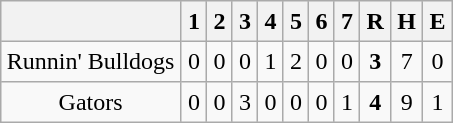<table align = right border="2" cellpadding="4" cellspacing="0" style="margin: 1em 1em 1em 1em; background: #F9F9F9; border: 1px #aaa solid; border-collapse: collapse;">
<tr align=center style="background: #F2F2F2;">
<th></th>
<th>1</th>
<th>2</th>
<th>3</th>
<th>4</th>
<th>5</th>
<th>6</th>
<th>7</th>
<th>R</th>
<th>H</th>
<th>E</th>
</tr>
<tr align=center>
<td>Runnin' Bulldogs</td>
<td>0</td>
<td>0</td>
<td>0</td>
<td>1</td>
<td>2</td>
<td>0</td>
<td>0</td>
<td><strong>3</strong></td>
<td>7</td>
<td>0</td>
</tr>
<tr align=center>
<td>Gators</td>
<td>0</td>
<td>0</td>
<td>3</td>
<td>0</td>
<td>0</td>
<td>0</td>
<td>1</td>
<td><strong>4</strong></td>
<td>9</td>
<td>1</td>
</tr>
</table>
